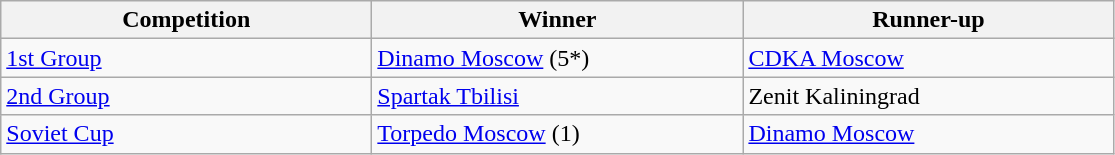<table class="wikitable">
<tr>
<th style="width:15em">Competition</th>
<th style="width:15em">Winner</th>
<th style="width:15em">Runner-up</th>
</tr>
<tr>
<td><a href='#'>1st Group</a></td>
<td><a href='#'>Dinamo Moscow</a> (5*)</td>
<td><a href='#'>CDKA Moscow</a></td>
</tr>
<tr>
<td><a href='#'>2nd Group</a></td>
<td><a href='#'>Spartak Tbilisi</a></td>
<td>Zenit Kaliningrad</td>
</tr>
<tr>
<td><a href='#'>Soviet Cup</a></td>
<td><a href='#'>Torpedo Moscow</a> (1)</td>
<td><a href='#'>Dinamo Moscow</a></td>
</tr>
</table>
